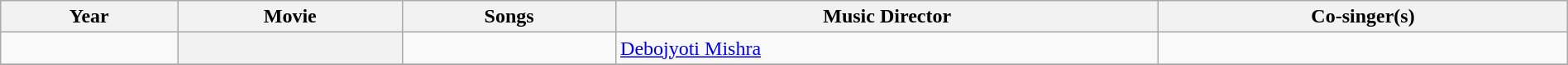<table class="wikitable sortable" style="width:100%;">
<tr>
<th>Year</th>
<th>Movie</th>
<th>Songs</th>
<th>Music Director</th>
<th>Co-singer(s)</th>
</tr>
<tr>
<td></td>
<th></th>
<td></td>
<td><a href='#'>Debojyoti Mishra</a></td>
<td></td>
</tr>
<tr>
</tr>
</table>
